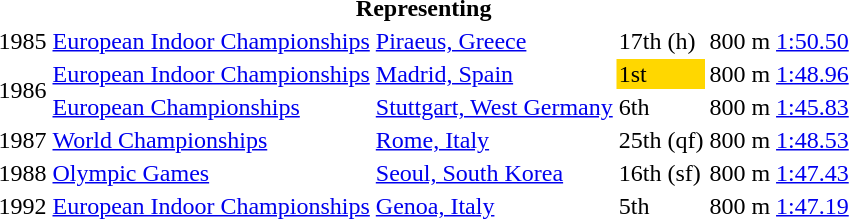<table>
<tr>
<th colspan="6">Representing </th>
</tr>
<tr>
<td>1985</td>
<td><a href='#'>European Indoor Championships</a></td>
<td><a href='#'>Piraeus, Greece</a></td>
<td>17th (h)</td>
<td>800 m</td>
<td><a href='#'>1:50.50</a></td>
</tr>
<tr>
<td rowspan=2>1986</td>
<td><a href='#'>European Indoor Championships</a></td>
<td><a href='#'>Madrid, Spain</a></td>
<td bgcolor=gold>1st</td>
<td>800 m</td>
<td><a href='#'>1:48.96</a></td>
</tr>
<tr>
<td><a href='#'>European Championships</a></td>
<td><a href='#'>Stuttgart, West Germany</a></td>
<td>6th</td>
<td>800 m</td>
<td><a href='#'>1:45.83</a></td>
</tr>
<tr>
<td>1987</td>
<td><a href='#'>World Championships</a></td>
<td><a href='#'>Rome, Italy</a></td>
<td>25th (qf)</td>
<td>800 m</td>
<td><a href='#'>1:48.53</a></td>
</tr>
<tr>
<td>1988</td>
<td><a href='#'>Olympic Games</a></td>
<td><a href='#'>Seoul, South Korea</a></td>
<td>16th (sf)</td>
<td>800 m</td>
<td><a href='#'>1:47.43</a></td>
</tr>
<tr>
<td>1992</td>
<td><a href='#'>European Indoor Championships</a></td>
<td><a href='#'>Genoa, Italy</a></td>
<td>5th</td>
<td>800 m</td>
<td><a href='#'>1:47.19</a></td>
</tr>
</table>
